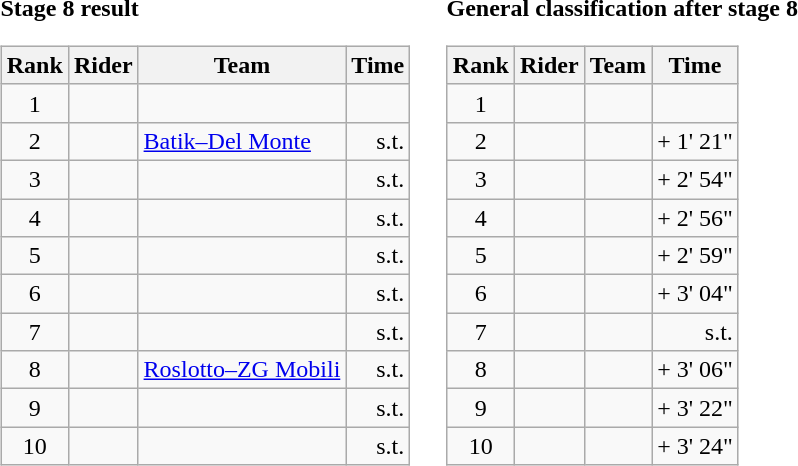<table>
<tr>
<td><strong>Stage 8 result</strong><br><table class="wikitable">
<tr>
<th scope="col">Rank</th>
<th scope="col">Rider</th>
<th scope="col">Team</th>
<th scope="col">Time</th>
</tr>
<tr>
<td style="text-align:center;">1</td>
<td></td>
<td></td>
<td style="text-align:right;"></td>
</tr>
<tr>
<td style="text-align:center;">2</td>
<td></td>
<td><a href='#'>Batik–Del Monte</a></td>
<td style="text-align:right;">s.t.</td>
</tr>
<tr>
<td style="text-align:center;">3</td>
<td></td>
<td></td>
<td style="text-align:right;">s.t.</td>
</tr>
<tr>
<td style="text-align:center;">4</td>
<td></td>
<td></td>
<td style="text-align:right;">s.t.</td>
</tr>
<tr>
<td style="text-align:center;">5</td>
<td></td>
<td></td>
<td style="text-align:right;">s.t.</td>
</tr>
<tr>
<td style="text-align:center;">6</td>
<td></td>
<td></td>
<td style="text-align:right;">s.t.</td>
</tr>
<tr>
<td style="text-align:center;">7</td>
<td></td>
<td></td>
<td style="text-align:right;">s.t.</td>
</tr>
<tr>
<td style="text-align:center;">8</td>
<td></td>
<td><a href='#'>Roslotto–ZG Mobili</a></td>
<td style="text-align:right;">s.t.</td>
</tr>
<tr>
<td style="text-align:center;">9</td>
<td></td>
<td></td>
<td style="text-align:right;">s.t.</td>
</tr>
<tr>
<td style="text-align:center;">10</td>
<td></td>
<td></td>
<td style="text-align:right;">s.t.</td>
</tr>
</table>
</td>
<td></td>
<td><strong>General classification after stage 8</strong><br><table class="wikitable">
<tr>
<th scope="col">Rank</th>
<th scope="col">Rider</th>
<th scope="col">Team</th>
<th scope="col">Time</th>
</tr>
<tr>
<td style="text-align:center;">1</td>
<td> </td>
<td></td>
<td style="text-align:right;"></td>
</tr>
<tr>
<td style="text-align:center;">2</td>
<td></td>
<td></td>
<td style="text-align:right;">+ 1' 21"</td>
</tr>
<tr>
<td style="text-align:center;">3</td>
<td></td>
<td></td>
<td style="text-align:right;">+ 2' 54"</td>
</tr>
<tr>
<td style="text-align:center;">4</td>
<td></td>
<td></td>
<td style="text-align:right;">+ 2' 56"</td>
</tr>
<tr>
<td style="text-align:center;">5</td>
<td></td>
<td></td>
<td style="text-align:right;">+ 2' 59"</td>
</tr>
<tr>
<td style="text-align:center;">6</td>
<td></td>
<td></td>
<td style="text-align:right;">+ 3' 04"</td>
</tr>
<tr>
<td style="text-align:center;">7</td>
<td></td>
<td></td>
<td style="text-align:right;">s.t.</td>
</tr>
<tr>
<td style="text-align:center;">8</td>
<td></td>
<td></td>
<td style="text-align:right;">+ 3' 06"</td>
</tr>
<tr>
<td style="text-align:center;">9</td>
<td></td>
<td></td>
<td style="text-align:right;">+ 3' 22"</td>
</tr>
<tr>
<td style="text-align:center;">10</td>
<td></td>
<td></td>
<td style="text-align:right;">+ 3' 24"</td>
</tr>
</table>
</td>
</tr>
</table>
